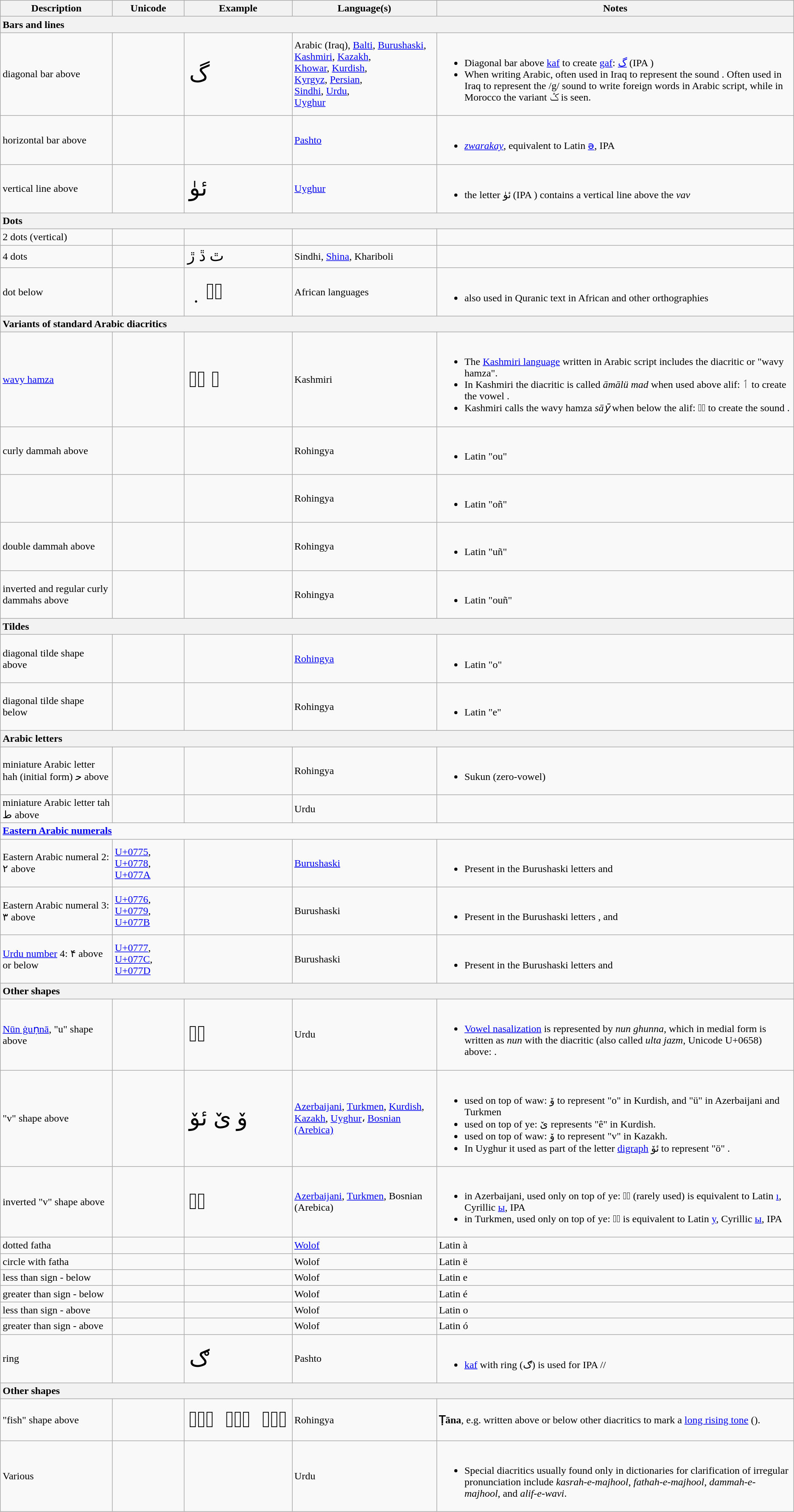<table class=wikitable>
<tr>
<th>Description</th>
<th>Unicode</th>
<th>Example</th>
<th>Language(s)</th>
<th>Notes</th>
</tr>
<tr>
<th colspan=5  style="text-align:left;"><strong>Bars and lines</strong></th>
</tr>
<tr>
<td>diagonal bar above</td>
<td></td>
<td style="font-size:36px;line-height:1.05;">گ</td>
<td>Arabic (Iraq), <a href='#'>Balti</a>, <a href='#'>Burushaski</a>,<br><a href='#'>Kashmiri</a>, <a href='#'>Kazakh</a>,<br><a href='#'>Khowar</a>, <a href='#'>Kurdish</a>,<br><a href='#'>Kyrgyz</a>, <a href='#'>Persian</a>,<br><a href='#'>Sindhi</a>, <a href='#'>Urdu</a>,<br><a href='#'>Uyghur</a></td>
<td><br><ul><li>Diagonal bar above <a href='#'>kaf</a> to create <a href='#'>gaf</a>: <a href='#'>گ</a> (IPA )</li><li>When writing Arabic, often used in Iraq to represent the sound . Often used in Iraq to represent the /g/ sound to write foreign words in Arabic script, while in Morocco the variant ݣ is seen.</li></ul></td>
</tr>
<tr>
<td>horizontal bar above</td>
<td></td>
<td style="align:center"></td>
<td><a href='#'>Pashto</a></td>
<td><br><ul><li><em><a href='#'>zwarakay</a></em>, equivalent to Latin <a href='#'>ə</a>, IPA </li></ul></td>
</tr>
<tr>
<td>vertical line above</td>
<td></td>
<td style="font-size:36px;line-height:1.05;">ئۈ</td>
<td><a href='#'>Uyghur</a></td>
<td><br><ul><li>the letter ئۈ (IPA ) contains a vertical line above the <em>vav</em></li></ul></td>
</tr>
<tr>
<th colspan=5  style="text-align:left;"><strong>Dots</strong></th>
</tr>
<tr>
<td>2 dots (vertical)</td>
<td></td>
<td style="font-size:36px;line-height:1.05;"> </td>
<td></td>
<td></td>
</tr>
<tr>
<td>4 dots</td>
<td></td>
<td style="font-size:24px;line-height:1.05;"> ٿ ڐ ڙ</td>
<td>Sindhi, <a href='#'>Shina</a>, Khariboli</td>
<td></td>
</tr>
<tr>
<td>dot below</td>
<td></td>
<td style="font-size:36px;line-height:1.4;">ٜ   بٜ</td>
<td>African languages</td>
<td><br><ul><li>also used in Quranic text in African and other orthographies</li></ul></td>
</tr>
<tr>
<th colspan=5 style="text-align:left;"><strong>Variants of standard Arabic diacritics</strong></th>
</tr>
<tr>
<td><a href='#'>wavy hamza</a></td>
<td></td>
<td style="font-size:36px;line-height:1.4;">ٲ اٟ</td>
<td>Kashmiri</td>
<td><br><ul><li>The <a href='#'>Kashmiri language</a> written in Arabic script includes the diacritic or "wavy hamza".</li><li>In Kashmiri the diacritic is called <em>āmālü mad</em> when used above alif: ٲ to create the vowel .</li><li>Kashmiri calls the wavy hamza <em>sāȳ</em> when below the alif: اٟ to create the sound .</li></ul></td>
</tr>
<tr>
<td>curly dammah above</td>
<td></td>
<td style="font-size:36px;line-height:1.05;"></td>
<td>Rohingya</td>
<td><br><ul><li>Latin "ou"</li></ul></td>
</tr>
<tr>
<td></td>
<td></td>
<td></td>
<td>Rohingya</td>
<td><br><ul><li>Latin "oñ"</li></ul></td>
</tr>
<tr>
<td>double dammah above</td>
<td></td>
<td style="font-size:36px;line-height:1.05;"></td>
<td>Rohingya</td>
<td><br><ul><li>Latin "uñ"</li></ul></td>
</tr>
<tr>
<td>inverted and regular curly dammahs above</td>
<td></td>
<td style="font-size:36px;line-height:1.05;"></td>
<td>Rohingya</td>
<td><br><ul><li>Latin "ouñ"</li></ul></td>
</tr>
<tr>
<th colspan=5 style="text-align:left;"><strong>Tildes</strong></th>
</tr>
<tr>
<td>diagonal tilde shape above</td>
<td></td>
<td style="font-size:36px;line-height:1.05;"></td>
<td><a href='#'>Rohingya</a></td>
<td><br><ul><li>Latin "o"</li></ul></td>
</tr>
<tr>
<td>diagonal tilde shape below</td>
<td></td>
<td style="font-size:36px;line-height:1.05;"></td>
<td>Rohingya</td>
<td><br><ul><li>Latin "e"</li></ul></td>
</tr>
<tr>
<th colspan=5 style="text-align:left;"><strong>Arabic letters</strong></th>
</tr>
<tr>
<td>miniature Arabic letter hah (initial form) ﺣ above</td>
<td></td>
<td style="font-size:36px;line-height:1.05;"></td>
<td>Rohingya</td>
<td><br><ul><li>Sukun (zero-vowel)</li></ul></td>
</tr>
<tr>
<td>miniature Arabic letter tah ط above</td>
<td></td>
<td style="font-size:36px;line-height:1.05;"></td>
<td>Urdu</td>
<td></td>
</tr>
<tr>
<td colspan=5 style="text-align:left;"><strong><a href='#'>Eastern Arabic numerals</a></strong></td>
</tr>
<tr>
<td>Eastern Arabic numeral 2: ٢ above</td>
<td><a href='#'>U+0775</a>, <a href='#'>U+0778</a>, <a href='#'>U+077A</a></td>
<td style="font-size:36px;line-height:1.05;">  </td>
<td><a href='#'>Burushaski</a></td>
<td><br><ul><li>Present in the Burushaski letters  and </li></ul></td>
</tr>
<tr>
<td>Eastern Arabic numeral 3: ٣ above</td>
<td><a href='#'>U+0776</a>, <a href='#'>U+0779</a>, <a href='#'>U+077B</a></td>
<td style="font-size:36px;line-height:1.05;">  </td>
<td>Burushaski</td>
<td><br><ul><li>Present in the Burushaski letters ,  and </li></ul></td>
</tr>
<tr>
<td><a href='#'>Urdu number</a> 4: ۴ above or below</td>
<td><a href='#'>U+0777</a>, <a href='#'>U+077C</a>, <a href='#'>U+077D</a></td>
<td style="font-size:36px;line-height:1.05;">  </td>
<td>Burushaski</td>
<td><br><ul><li>Present in the Burushaski letters  and </li></ul></td>
</tr>
<tr>
<th colspan=5 style="text-align:left;"><strong>Other shapes</strong></th>
</tr>
<tr>
<td><a href='#'>Nūn ġuṇnā</a>, "u" shape above</td>
<td></td>
<td style="font-size:36px;line-height:1.05;">ن٘</td>
<td>Urdu</td>
<td><br><ul><li><a href='#'>Vowel nasalization</a> is represented by <em>nun ghunna</em>, which in medial form is written as <em>nun</em> with the diacritic  (also called <em>ulta jazm</em>, Unicode U+0658) above: .</li></ul></td>
</tr>
<tr>
<td>"v" shape above</td>
<td></td>
<td style="font-size:36px;line-height:1.05;">ۆ ێ ئۆ</td>
<td><a href='#'>Azerbaijani</a>, <a href='#'>Turkmen</a>, <a href='#'>Kurdish</a>, <a href='#'>Kazakh</a>, <a href='#'>Uyghur</a>، <a href='#'>Bosnian (Arebica)</a></td>
<td><br><ul><li>used on top of waw: ۆ to represent "o"  in Kurdish, and "ü"  in Azerbaijani and Turkmen</li><li>used on top of ye: ێ represents "ê"  in Kurdish.</li><li>used on top of waw: ۆ to represent "v"  in Kazakh.</li><li>In Uyghur it used as part of the letter <a href='#'>digraph</a> ئۆ to represent "ö" .</li></ul></td>
</tr>
<tr>
<td>inverted "v" shape above</td>
<td></td>
<td style="font-size:36px;line-height:1.05;">یٛ</td>
<td><a href='#'>Azerbaijani</a>, <a href='#'>Turkmen</a>, Bosnian (Arebica)</td>
<td><br><ul><li>in Azerbaijani, used only on top of ye: یٛ (rarely used) is equivalent to Latin <a href='#'>ı</a>, Cyrillic <a href='#'>ы</a>, IPA </li><li>in Turkmen, used only on top of ye: یٛ is equivalent to Latin <a href='#'>y</a>, Cyrillic <a href='#'>ы</a>, IPA </li></ul></td>
</tr>
<tr>
<td>dotted fatha</td>
<td></td>
<td><span></span></td>
<td><a href='#'>Wolof</a></td>
<td>Latin à</td>
</tr>
<tr>
<td>circle with fatha</td>
<td></td>
<td><span></span></td>
<td>Wolof</td>
<td>Latin ë</td>
</tr>
<tr>
<td>less than sign - below</td>
<td></td>
<td><span></span></td>
<td>Wolof</td>
<td>Latin e</td>
</tr>
<tr>
<td>greater than sign - below</td>
<td></td>
<td><span></span></td>
<td>Wolof</td>
<td>Latin é</td>
</tr>
<tr>
<td>less than sign - above</td>
<td></td>
<td><span></span></td>
<td>Wolof</td>
<td>Latin o</td>
</tr>
<tr>
<td>greater than sign - above</td>
<td></td>
<td><span></span></td>
<td>Wolof</td>
<td>Latin ó</td>
</tr>
<tr>
<td>ring</td>
<td></td>
<td style="font-size:36px;line-height:1.15;">ګ</td>
<td>Pashto</td>
<td><br><ul><li><a href='#'>kaf</a> with ring (ګ) is used for IPA //</li></ul></td>
</tr>
<tr>
<th colspan=5  style="text-align:left;"><strong>Other shapes</strong></th>
</tr>
<tr>
<td>"fish" shape above</td>
<td></td>
<td style="font-size:36px;line-height:1.4;">دࣤ࣬  دࣥ࣬  دࣦ࣯</td>
<td>Rohingya</td>
<td><strong>Ṭāna</strong>, e.g.  written above or below other diacritics to mark a <a href='#'>long rising tone</a> ().</td>
</tr>
<tr>
<td>Various</td>
<td></td>
<td></td>
<td>Urdu</td>
<td><br><ul><li>Special diacritics usually found only in dictionaries for clarification of irregular pronunciation include  <em>kasrah-e-majhool</em>, <em>fathah-e-majhool</em>, <em>dammah-e-majhool</em>, and <em>alif-e-wavi</em>.</li></ul></td>
</tr>
</table>
